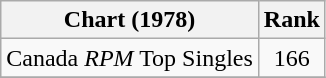<table class="wikitable">
<tr>
<th align="left">Chart (1978)</th>
<th style="text-align:center;">Rank</th>
</tr>
<tr>
<td>Canada <em>RPM</em> Top Singles</td>
<td style="text-align:center;">166</td>
</tr>
<tr>
</tr>
</table>
